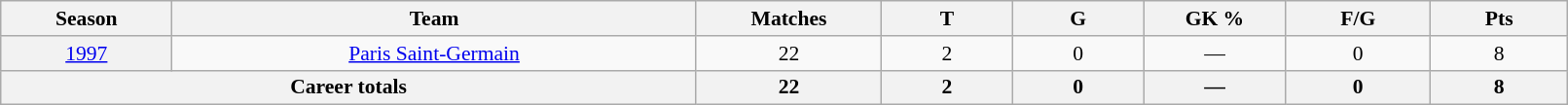<table class="wikitable sortable"  style="font-size:90%; text-align:center; width:85%;">
<tr>
<th width=2%>Season</th>
<th width=8%>Team</th>
<th width=2%>Matches</th>
<th width=2%>T</th>
<th width=2%>G</th>
<th width=2%>GK %</th>
<th width=2%>F/G</th>
<th width=2%>Pts</th>
</tr>
<tr>
<th scope="row" style="text-align:center; font-weight:normal"><a href='#'>1997</a></th>
<td style="text-align:center;"> <a href='#'>Paris Saint-Germain</a></td>
<td>22</td>
<td>2</td>
<td>0</td>
<td>—</td>
<td>0</td>
<td>8</td>
</tr>
<tr class="sortbottom">
<th colspan=2>Career totals</th>
<th>22</th>
<th>2</th>
<th>0</th>
<th>—</th>
<th>0</th>
<th>8</th>
</tr>
</table>
